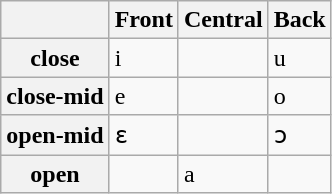<table class="wikitable">
<tr>
<th></th>
<th>Front</th>
<th>Central</th>
<th>Back</th>
</tr>
<tr>
<th>close</th>
<td>i</td>
<td></td>
<td>u</td>
</tr>
<tr>
<th>close-mid</th>
<td>e</td>
<td></td>
<td>o</td>
</tr>
<tr>
<th>open-mid</th>
<td>ɛ </td>
<td></td>
<td>ɔ </td>
</tr>
<tr>
<th>open</th>
<td></td>
<td>a</td>
<td></td>
</tr>
</table>
